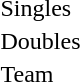<table>
<tr>
<td>Singles</td>
<td></td>
<td></td>
<td></td>
</tr>
<tr>
<td>Doubles</td>
<td></td>
<td></td>
<td></td>
</tr>
<tr>
<td>Team</td>
<td></td>
<td></td>
<td></td>
</tr>
</table>
